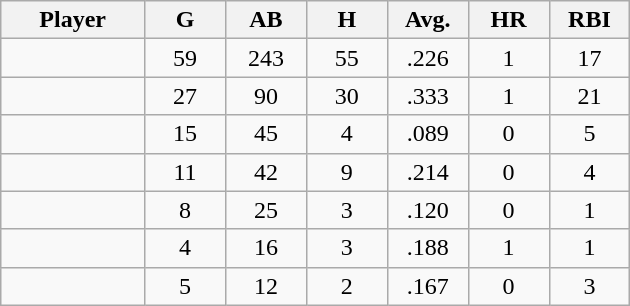<table class="wikitable sortable">
<tr>
<th bgcolor="#DDDDFF" width="16%">Player</th>
<th bgcolor="#DDDDFF" width="9%">G</th>
<th bgcolor="#DDDDFF" width="9%">AB</th>
<th bgcolor="#DDDDFF" width="9%">H</th>
<th bgcolor="#DDDDFF" width="9%">Avg.</th>
<th bgcolor="#DDDDFF" width="9%">HR</th>
<th bgcolor="#DDDDFF" width="9%">RBI</th>
</tr>
<tr align="center">
<td></td>
<td>59</td>
<td>243</td>
<td>55</td>
<td>.226</td>
<td>1</td>
<td>17</td>
</tr>
<tr align="center">
<td></td>
<td>27</td>
<td>90</td>
<td>30</td>
<td>.333</td>
<td>1</td>
<td>21</td>
</tr>
<tr align="center">
<td></td>
<td>15</td>
<td>45</td>
<td>4</td>
<td>.089</td>
<td>0</td>
<td>5</td>
</tr>
<tr align="center">
<td></td>
<td>11</td>
<td>42</td>
<td>9</td>
<td>.214</td>
<td>0</td>
<td>4</td>
</tr>
<tr align="center">
<td></td>
<td>8</td>
<td>25</td>
<td>3</td>
<td>.120</td>
<td>0</td>
<td>1</td>
</tr>
<tr align="center">
<td></td>
<td>4</td>
<td>16</td>
<td>3</td>
<td>.188</td>
<td>1</td>
<td>1</td>
</tr>
<tr align="center">
<td></td>
<td>5</td>
<td>12</td>
<td>2</td>
<td>.167</td>
<td>0</td>
<td>3</td>
</tr>
</table>
